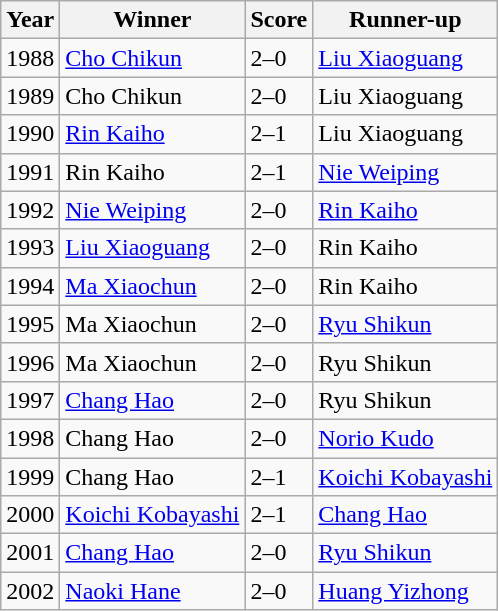<table class="wikitable">
<tr>
<th>Year</th>
<th>Winner</th>
<th>Score</th>
<th>Runner-up</th>
</tr>
<tr>
<td>1988</td>
<td> <a href='#'>Cho Chikun</a></td>
<td>2–0</td>
<td> <a href='#'>Liu Xiaoguang</a></td>
</tr>
<tr>
<td>1989</td>
<td> Cho Chikun</td>
<td>2–0</td>
<td> Liu Xiaoguang</td>
</tr>
<tr>
<td>1990</td>
<td> <a href='#'>Rin Kaiho</a></td>
<td>2–1</td>
<td> Liu Xiaoguang</td>
</tr>
<tr>
<td>1991</td>
<td> Rin Kaiho</td>
<td>2–1</td>
<td> <a href='#'>Nie Weiping</a></td>
</tr>
<tr>
<td>1992</td>
<td> <a href='#'>Nie Weiping</a></td>
<td>2–0</td>
<td> <a href='#'>Rin Kaiho</a></td>
</tr>
<tr>
<td>1993</td>
<td> <a href='#'>Liu Xiaoguang</a></td>
<td>2–0</td>
<td> Rin Kaiho</td>
</tr>
<tr>
<td>1994</td>
<td> <a href='#'>Ma Xiaochun</a></td>
<td>2–0</td>
<td> Rin Kaiho</td>
</tr>
<tr>
<td>1995</td>
<td> Ma Xiaochun</td>
<td>2–0</td>
<td> <a href='#'>Ryu Shikun</a></td>
</tr>
<tr>
<td>1996</td>
<td> Ma Xiaochun</td>
<td>2–0</td>
<td> Ryu Shikun</td>
</tr>
<tr>
<td>1997</td>
<td> <a href='#'>Chang Hao</a></td>
<td>2–0</td>
<td> Ryu Shikun</td>
</tr>
<tr>
<td>1998</td>
<td> Chang Hao</td>
<td>2–0</td>
<td> <a href='#'>Norio Kudo</a></td>
</tr>
<tr>
<td>1999</td>
<td> Chang Hao</td>
<td>2–1</td>
<td> <a href='#'>Koichi Kobayashi</a></td>
</tr>
<tr>
<td>2000</td>
<td> <a href='#'>Koichi Kobayashi</a></td>
<td>2–1</td>
<td> <a href='#'>Chang Hao</a></td>
</tr>
<tr>
<td>2001</td>
<td> <a href='#'>Chang Hao</a></td>
<td>2–0</td>
<td> <a href='#'>Ryu Shikun</a></td>
</tr>
<tr>
<td>2002</td>
<td> <a href='#'>Naoki Hane</a></td>
<td>2–0</td>
<td> <a href='#'>Huang Yizhong</a></td>
</tr>
</table>
